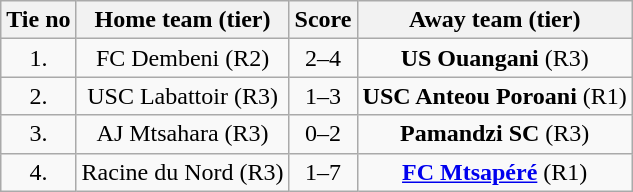<table class="wikitable" style="text-align: center">
<tr>
<th>Tie no</th>
<th>Home team (tier)</th>
<th>Score</th>
<th>Away team (tier)</th>
</tr>
<tr>
<td>1.</td>
<td> FC Dembeni (R2)</td>
<td>2–4</td>
<td><strong>US Ouangani</strong> (R3) </td>
</tr>
<tr>
<td>2.</td>
<td> USC Labattoir (R3)</td>
<td>1–3 </td>
<td><strong>USC Anteou Poroani</strong> (R1) </td>
</tr>
<tr>
<td>3.</td>
<td> AJ Mtsahara (R3)</td>
<td>0–2</td>
<td><strong>Pamandzi SC</strong> (R3) </td>
</tr>
<tr>
<td>4.</td>
<td> Racine du Nord (R3)</td>
<td>1–7</td>
<td><strong><a href='#'>FC Mtsapéré</a></strong> (R1) </td>
</tr>
</table>
